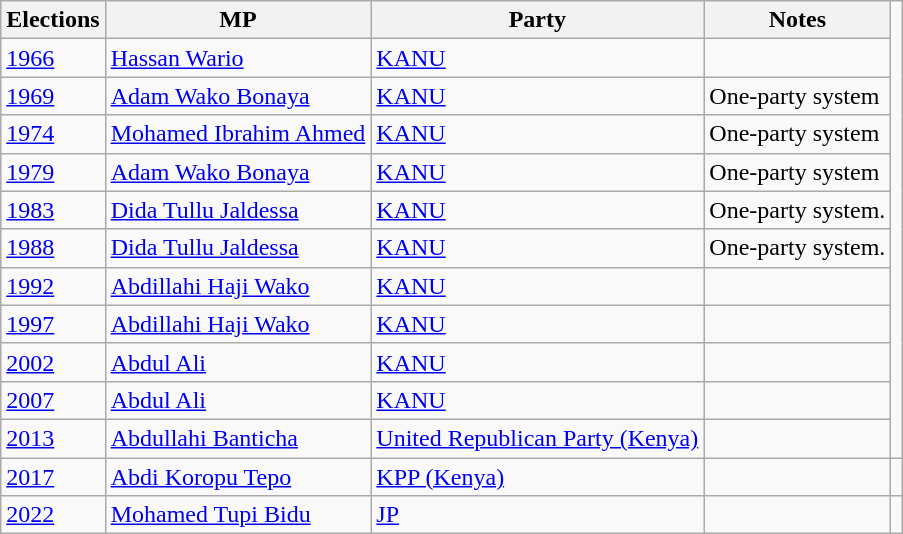<table class="wikitable">
<tr>
<th>Elections</th>
<th>MP </th>
<th>Party</th>
<th>Notes</th>
</tr>
<tr>
<td><a href='#'>1966</a></td>
<td><a href='#'>Hassan Wario</a></td>
<td><a href='#'>KANU</a></td>
<td></td>
</tr>
<tr>
<td><a href='#'>1969</a></td>
<td><a href='#'>Adam Wako Bonaya</a></td>
<td><a href='#'>KANU</a></td>
<td>One-party system</td>
</tr>
<tr>
<td><a href='#'>1974</a></td>
<td><a href='#'>Mohamed Ibrahim Ahmed</a></td>
<td><a href='#'>KANU</a></td>
<td>One-party system</td>
</tr>
<tr>
<td><a href='#'>1979</a></td>
<td><a href='#'>Adam Wako Bonaya</a></td>
<td><a href='#'>KANU</a></td>
<td>One-party system</td>
</tr>
<tr>
<td><a href='#'>1983</a></td>
<td><a href='#'>Dida Tullu Jaldessa</a></td>
<td><a href='#'>KANU</a></td>
<td>One-party system.</td>
</tr>
<tr>
<td><a href='#'>1988</a></td>
<td><a href='#'>Dida Tullu Jaldessa</a></td>
<td><a href='#'>KANU</a></td>
<td>One-party system.</td>
</tr>
<tr>
<td><a href='#'>1992</a></td>
<td><a href='#'>Abdillahi Haji Wako</a></td>
<td><a href='#'>KANU</a></td>
<td></td>
</tr>
<tr>
<td><a href='#'>1997</a></td>
<td><a href='#'>Abdillahi Haji Wako</a></td>
<td><a href='#'>KANU</a></td>
<td></td>
</tr>
<tr>
<td><a href='#'>2002</a></td>
<td><a href='#'>Abdul Ali</a></td>
<td><a href='#'>KANU</a></td>
<td></td>
</tr>
<tr>
<td><a href='#'>2007</a></td>
<td><a href='#'>Abdul Ali</a></td>
<td><a href='#'>KANU</a></td>
<td></td>
</tr>
<tr>
<td><a href='#'>2013</a></td>
<td><a href='#'>Abdullahi Banticha</a></td>
<td><a href='#'>United Republican Party (Kenya)</a></td>
<td></td>
</tr>
<tr>
<td><a href='#'>2017</a></td>
<td><a href='#'>Abdi Koropu Tepo</a></td>
<td><a href='#'>KPP (Kenya)</a></td>
<td></td>
<td></td>
</tr>
<tr>
<td><a href='#'>2022</a></td>
<td><a href='#'>Mohamed Tupi Bidu</a></td>
<td><a href='#'> JP</a></td>
<td></td>
<td></td>
</tr>
</table>
